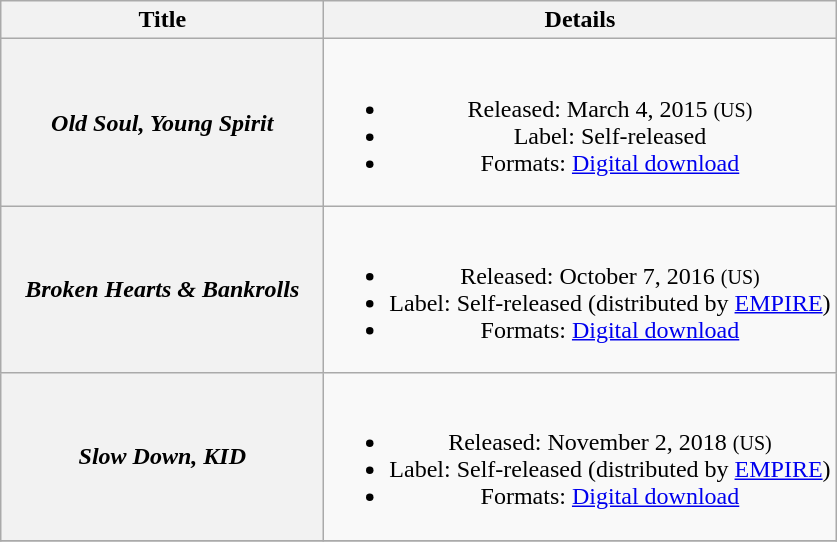<table class="wikitable plainrowheaders" style="text-align:center">
<tr>
<th scope="col" style="width:13em">Title</th>
<th scope="col">Details</th>
</tr>
<tr>
<th scope="row"><em>Old Soul, Young Spirit</em></th>
<td><br><ul><li>Released: March 4, 2015 <small>(US)</small></li><li>Label: Self-released</li><li>Formats: <a href='#'>Digital download</a></li></ul></td>
</tr>
<tr>
<th scope="row"><em>Broken Hearts & Bankrolls</em></th>
<td><br><ul><li>Released: October 7, 2016 <small>(US)</small></li><li>Label: Self-released (distributed by <a href='#'>EMPIRE</a>)</li><li>Formats: <a href='#'>Digital download</a></li></ul></td>
</tr>
<tr>
<th scope="row"><em>Slow Down, KID</em></th>
<td><br><ul><li>Released: November 2, 2018 <small>(US)</small></li><li>Label: Self-released (distributed by <a href='#'>EMPIRE</a>)</li><li>Formats: <a href='#'>Digital download</a></li></ul></td>
</tr>
<tr>
</tr>
</table>
